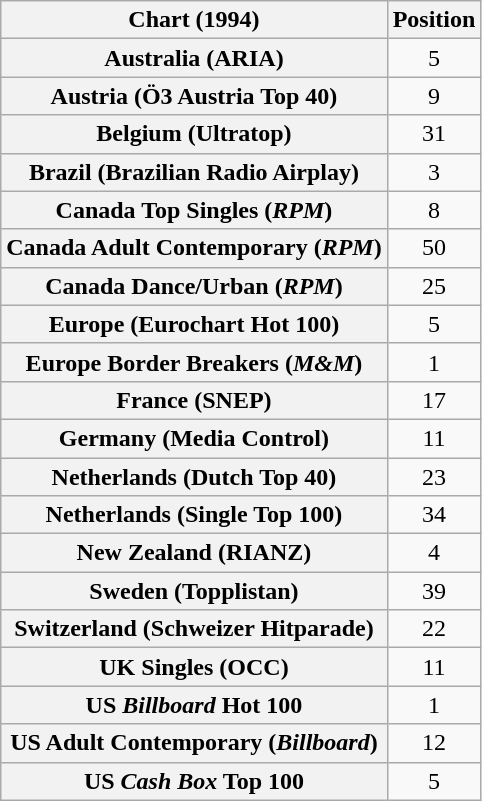<table class="wikitable sortable plainrowheaders" style="text-align:center">
<tr>
<th scope="col">Chart (1994)</th>
<th scope="col">Position</th>
</tr>
<tr>
<th scope="row">Australia (ARIA)</th>
<td>5</td>
</tr>
<tr>
<th scope="row">Austria (Ö3 Austria Top 40)</th>
<td>9</td>
</tr>
<tr>
<th scope="row">Belgium (Ultratop)</th>
<td>31</td>
</tr>
<tr>
<th scope="row">Brazil (Brazilian Radio Airplay)</th>
<td>3</td>
</tr>
<tr>
<th scope="row">Canada Top Singles (<em>RPM</em>)</th>
<td>8</td>
</tr>
<tr>
<th scope="row">Canada Adult Contemporary (<em>RPM</em>)</th>
<td>50</td>
</tr>
<tr>
<th scope="row">Canada Dance/Urban (<em>RPM</em>)</th>
<td>25</td>
</tr>
<tr>
<th scope="row">Europe (Eurochart Hot 100)</th>
<td>5</td>
</tr>
<tr>
<th scope="row">Europe Border Breakers (<em>M&M</em>)</th>
<td>1</td>
</tr>
<tr>
<th scope="row">France (SNEP)</th>
<td>17</td>
</tr>
<tr>
<th scope="row">Germany (Media Control)</th>
<td>11</td>
</tr>
<tr>
<th scope="row">Netherlands (Dutch Top 40)</th>
<td>23</td>
</tr>
<tr>
<th scope="row">Netherlands (Single Top 100)</th>
<td>34</td>
</tr>
<tr>
<th scope="row">New Zealand (RIANZ)</th>
<td>4</td>
</tr>
<tr>
<th scope="row">Sweden (Topplistan)</th>
<td>39</td>
</tr>
<tr>
<th scope="row">Switzerland (Schweizer Hitparade)</th>
<td>22</td>
</tr>
<tr>
<th scope="row">UK Singles (OCC)</th>
<td>11</td>
</tr>
<tr>
<th scope="row">US <em>Billboard</em> Hot 100</th>
<td>1</td>
</tr>
<tr>
<th scope="row">US Adult Contemporary (<em>Billboard</em>)</th>
<td>12</td>
</tr>
<tr>
<th scope="row">US <em>Cash Box</em> Top 100</th>
<td>5</td>
</tr>
</table>
